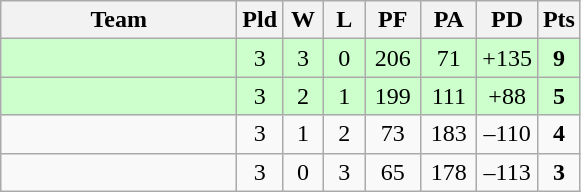<table class="wikitable" style="text-align:center;">
<tr>
<th width=150>Team</th>
<th width=20>Pld</th>
<th width=20>W</th>
<th width=20>L</th>
<th width=30>PF</th>
<th width=30>PA</th>
<th width=30>PD</th>
<th width=20>Pts</th>
</tr>
<tr bgcolor=#ccffcc>
<td align=left></td>
<td>3</td>
<td>3</td>
<td>0</td>
<td>206</td>
<td>71</td>
<td>+135</td>
<td><strong>9</strong></td>
</tr>
<tr bgcolor=#ccffcc>
<td align=left></td>
<td>3</td>
<td>2</td>
<td>1</td>
<td>199</td>
<td>111</td>
<td>+88</td>
<td><strong>5</strong></td>
</tr>
<tr>
<td align=left></td>
<td>3</td>
<td>1</td>
<td>2</td>
<td>73</td>
<td>183</td>
<td>–110</td>
<td><strong>4</strong></td>
</tr>
<tr>
<td align=left></td>
<td>3</td>
<td>0</td>
<td>3</td>
<td>65</td>
<td>178</td>
<td>–113</td>
<td><strong>3</strong></td>
</tr>
</table>
